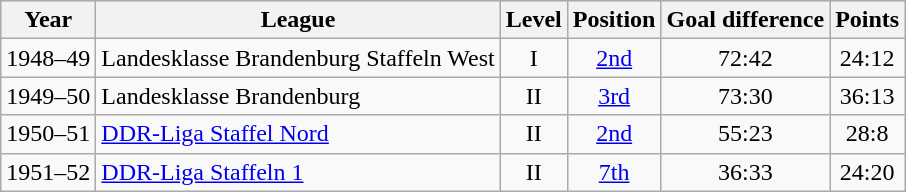<table class="wikitable float-right">
<tr align="center" bgcolor="#dfdfdf">
<th>Year</th>
<th>League</th>
<th>Level</th>
<th>Position</th>
<th>Goal difference</th>
<th>Points</th>
</tr>
<tr align="center">
<td>1948–49</td>
<td align="left">Landesklasse Brandenburg Staffeln West</td>
<td>I</td>
<td><a href='#'>2nd</a></td>
<td>72:42</td>
<td>24:12</td>
</tr>
<tr align="center">
<td>1949–50</td>
<td align="left">Landesklasse Brandenburg</td>
<td>II</td>
<td><a href='#'>3rd</a></td>
<td>73:30</td>
<td>36:13</td>
</tr>
<tr align="center">
<td>1950–51</td>
<td align="left"><a href='#'>DDR-Liga Staffel Nord</a></td>
<td>II</td>
<td><a href='#'>2nd</a></td>
<td>55:23</td>
<td>28:8</td>
</tr>
<tr align="center">
<td>1951–52</td>
<td align="left"><a href='#'>DDR-Liga Staffeln 1</a></td>
<td>II</td>
<td><a href='#'>7th</a></td>
<td>36:33</td>
<td>24:20</td>
</tr>
</table>
